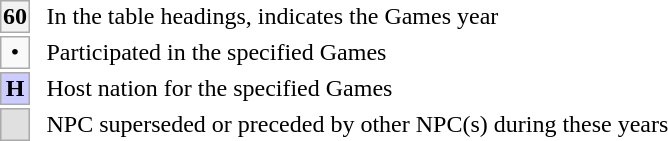<table>
<tr>
<td style="background:#f2f2f2; border:1px #aaa solid; text-align:center; width:1em"><strong>60</strong></td>
<td> </td>
<td>In the table headings, indicates the Games year</td>
</tr>
<tr>
<td style="background:#f9f9f9; border:1px #aaa solid; text-align:center; width:1em">•</td>
<td></td>
<td>Participated in the specified Games</td>
</tr>
<tr>
<td style="background:#ccccff; border:1px #aaa solid; text-align:center;"><strong>H</strong></td>
<td></td>
<td>Host nation for the specified Games</td>
</tr>
<tr>
<td style="background:#e0e0e0; border:1px #aaa solid;"> </td>
<td></td>
<td>NPC superseded or preceded by other NPC(s) during these years</td>
</tr>
</table>
